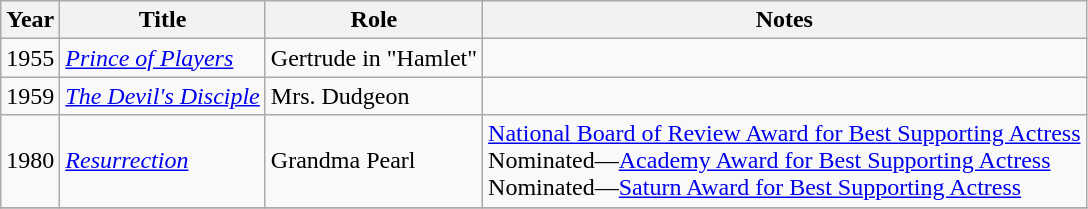<table class="wikitable">
<tr>
<th>Year</th>
<th>Title</th>
<th>Role</th>
<th>Notes</th>
</tr>
<tr>
<td>1955</td>
<td><em><a href='#'>Prince of Players</a></em></td>
<td>Gertrude in "Hamlet"</td>
<td></td>
</tr>
<tr>
<td>1959</td>
<td><em><a href='#'>The Devil's Disciple</a></em></td>
<td>Mrs. Dudgeon</td>
<td></td>
</tr>
<tr>
<td>1980</td>
<td><em><a href='#'>Resurrection</a></em></td>
<td>Grandma Pearl</td>
<td><a href='#'>National Board of Review Award for Best Supporting Actress</a><br>Nominated—<a href='#'>Academy Award for Best Supporting Actress</a><br>Nominated—<a href='#'>Saturn Award for Best Supporting Actress</a></td>
</tr>
<tr>
</tr>
</table>
